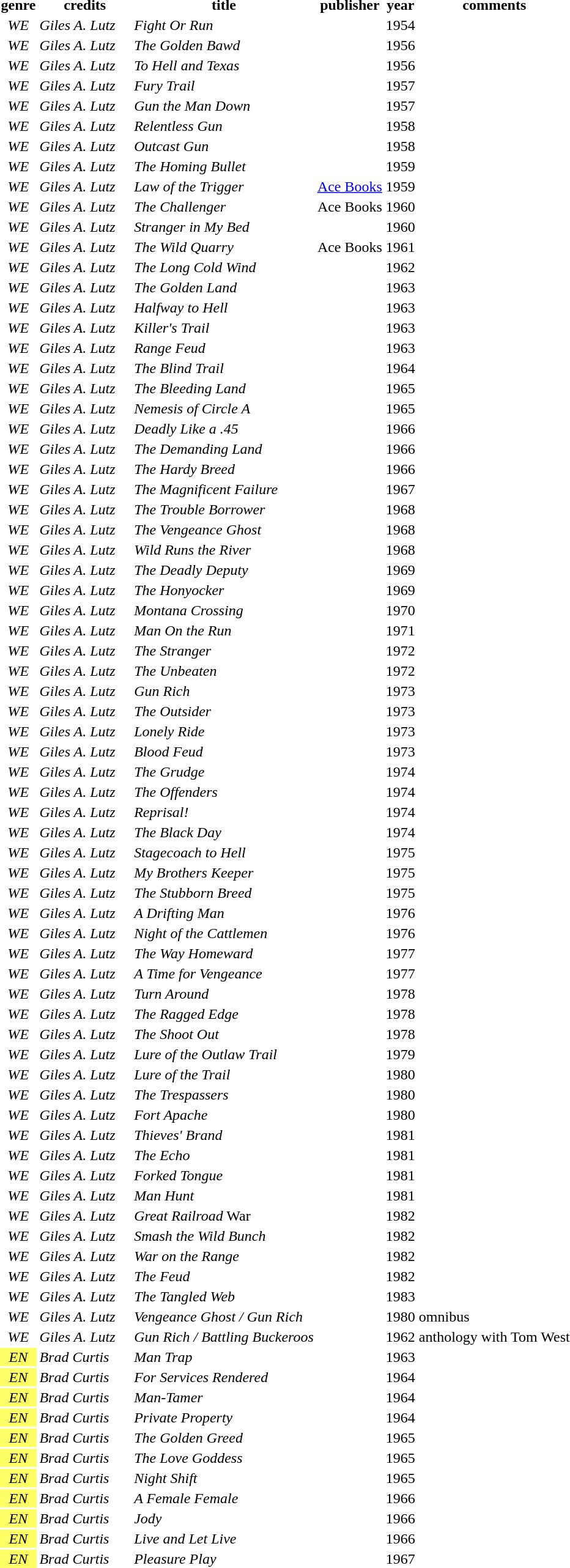<table class="sortable sort-under-center">
<tr>
<th>genre</th>
<th>credits</th>
<th>title</th>
<th>publisher</th>
<th>year</th>
<th>comments</th>
</tr>
<tr>
<td style="text-align:center"><em>WE</em></td>
<td style="width:6.2em"><em>Giles A. Lutz</em></td>
<td><em>Fight Or Run</em></td>
<td></td>
<td>1954</td>
<td></td>
</tr>
<tr>
<td style="text-align:center"><em>WE</em></td>
<td><em> Giles A. Lutz</em></td>
<td><em>The Golden Bawd</em></td>
<td></td>
<td>1956</td>
<td></td>
</tr>
<tr>
<td style="text-align:center"><em>WE</em></td>
<td><em> Giles A. Lutz</em></td>
<td><em>To Hell and Texas</em></td>
<td></td>
<td>1956</td>
<td></td>
</tr>
<tr>
<td style="text-align:center"><em>WE</em></td>
<td><em> Giles A. Lutz</em></td>
<td><em>Fury Trail</em></td>
<td></td>
<td>1957</td>
<td></td>
</tr>
<tr>
<td style="text-align:center"><em>WE</em></td>
<td><em> Giles A. Lutz</em></td>
<td><em>Gun the Man Down</em></td>
<td></td>
<td>1957</td>
<td></td>
</tr>
<tr>
<td style="text-align:center"><em>WE</em></td>
<td><em> Giles A. Lutz</em></td>
<td><em>Relentless Gun</em></td>
<td></td>
<td>1958</td>
<td></td>
</tr>
<tr>
<td style="text-align:center"><em>WE</em></td>
<td><em> Giles A. Lutz</em></td>
<td><em>Outcast Gun</em></td>
<td></td>
<td>1958</td>
<td></td>
</tr>
<tr>
<td style="text-align:center"><em>WE</em></td>
<td><em> Giles A. Lutz</em></td>
<td><em>The Homing Bullet</em></td>
<td></td>
<td>1959</td>
<td></td>
</tr>
<tr>
<td style="text-align:center"><em>WE</em></td>
<td><em> Giles A. Lutz</em></td>
<td><em>Law of the Trigger</em></td>
<td><a href='#'>Ace Books</a></td>
<td>1959</td>
<td></td>
</tr>
<tr>
<td style="text-align:center"><em>WE</em></td>
<td><em> Giles A. Lutz</em></td>
<td><em>The Challenger</em></td>
<td>Ace Books</td>
<td>1960</td>
<td></td>
</tr>
<tr>
<td style="text-align:center"><em>WE</em></td>
<td><em> Giles A. Lutz</em></td>
<td><em>Stranger in My Bed</em></td>
<td></td>
<td>1960</td>
<td></td>
</tr>
<tr>
<td style="text-align:center"><em>WE</em></td>
<td><em> Giles A. Lutz</em></td>
<td><em>The Wild Quarry</em></td>
<td>Ace Books</td>
<td>1961</td>
<td></td>
</tr>
<tr>
<td style="text-align:center"><em>WE</em></td>
<td><em> Giles A. Lutz</em></td>
<td><em>The Long Cold Wind</em></td>
<td></td>
<td>1962</td>
<td></td>
</tr>
<tr>
<td style="text-align:center"><em>WE</em></td>
<td><em> Giles A. Lutz</em></td>
<td><em>The Golden Land</em></td>
<td></td>
<td>1963</td>
<td></td>
</tr>
<tr>
<td style="text-align:center"><em>WE</em></td>
<td><em> Giles A. Lutz</em></td>
<td><em>Halfway to Hell</em></td>
<td></td>
<td>1963</td>
<td></td>
</tr>
<tr>
<td style="text-align:center"><em>WE</em></td>
<td><em> Giles A. Lutz</em></td>
<td><em>Killer's Trail</em></td>
<td></td>
<td>1963</td>
<td></td>
</tr>
<tr>
<td style="text-align:center"><em>WE</em></td>
<td><em> Giles A. Lutz</em></td>
<td><em>Range Feud</em></td>
<td></td>
<td>1963</td>
<td></td>
</tr>
<tr>
<td style="text-align:center"><em>WE</em></td>
<td><em> Giles A. Lutz</em></td>
<td><em>The Blind Trail</em></td>
<td></td>
<td>1964</td>
<td></td>
</tr>
<tr>
<td style="text-align:center"><em>WE</em></td>
<td><em> Giles A. Lutz</em></td>
<td><em>The Bleeding Land</em></td>
<td></td>
<td>1965</td>
<td></td>
</tr>
<tr>
<td style="text-align:center"><em>WE</em></td>
<td><em> Giles A. Lutz</em></td>
<td><em>Nemesis of Circle A</em></td>
<td></td>
<td>1965</td>
<td></td>
</tr>
<tr>
<td style="text-align:center"><em>WE</em></td>
<td><em> Giles A. Lutz</em></td>
<td><em>Deadly Like a .45</em></td>
<td></td>
<td>1966</td>
<td></td>
</tr>
<tr>
<td style="text-align:center"><em>WE</em></td>
<td><em> Giles A. Lutz</em></td>
<td><em>The Demanding Land</em></td>
<td></td>
<td>1966</td>
<td></td>
</tr>
<tr>
<td style="text-align:center"><em>WE</em></td>
<td><em> Giles A. Lutz</em></td>
<td><em>The Hardy Breed</em></td>
<td></td>
<td>1966</td>
<td></td>
</tr>
<tr>
<td style="text-align:center"><em>WE</em></td>
<td><em> Giles A. Lutz</em></td>
<td><em>The Magnificent Failure</em></td>
<td></td>
<td>1967</td>
<td></td>
</tr>
<tr>
<td style="text-align:center"><em>WE</em></td>
<td><em> Giles A. Lutz</em></td>
<td><em>The Trouble Borrower</em></td>
<td></td>
<td>1968</td>
<td></td>
</tr>
<tr>
<td style="text-align:center"><em>WE</em></td>
<td><em> Giles A. Lutz</em></td>
<td><em>The Vengeance Ghost</em></td>
<td></td>
<td>1968</td>
<td></td>
</tr>
<tr>
<td style="text-align:center"><em>WE</em></td>
<td><em> Giles A. Lutz</em></td>
<td><em>Wild Runs the River</em></td>
<td></td>
<td>1968</td>
<td></td>
</tr>
<tr>
<td style="text-align:center"><em>WE</em></td>
<td><em> Giles A. Lutz</em></td>
<td><em>The Deadly Deputy</em></td>
<td></td>
<td>1969</td>
<td></td>
</tr>
<tr>
<td style="text-align:center"><em>WE</em></td>
<td><em> Giles A. Lutz</em></td>
<td><em>The Honyocker</em></td>
<td></td>
<td>1969</td>
<td></td>
</tr>
<tr>
<td style="text-align:center"><em>WE</em></td>
<td><em> Giles A. Lutz</em></td>
<td><em>Montana Crossing</em></td>
<td></td>
<td>1970</td>
<td></td>
</tr>
<tr>
<td style="text-align:center"><em>WE</em></td>
<td><em> Giles A. Lutz</em></td>
<td><em>Man On the Run</em></td>
<td></td>
<td>1971</td>
<td></td>
</tr>
<tr>
<td style="text-align:center"><em>WE</em></td>
<td><em> Giles A. Lutz</em></td>
<td><em>The Stranger</em></td>
<td></td>
<td>1972</td>
<td></td>
</tr>
<tr>
<td style="text-align:center"><em>WE</em></td>
<td><em> Giles A. Lutz</em></td>
<td><em>The Unbeaten</em></td>
<td></td>
<td>1972</td>
<td></td>
</tr>
<tr>
<td style="text-align:center"><em>WE</em></td>
<td><em> Giles A. Lutz</em></td>
<td><em>Gun Rich</em></td>
<td></td>
<td>1973</td>
<td></td>
</tr>
<tr>
<td style="text-align:center"><em>WE</em></td>
<td><em> Giles A. Lutz</em></td>
<td><em>The Outsider</em></td>
<td></td>
<td>1973</td>
<td></td>
</tr>
<tr>
<td style="text-align:center"><em>WE</em></td>
<td><em> Giles A. Lutz</em></td>
<td><em>Lonely Ride</em></td>
<td></td>
<td>1973</td>
<td></td>
</tr>
<tr>
<td style="text-align:center"><em>WE</em></td>
<td><em> Giles A. Lutz</em></td>
<td><em>Blood Feud</em></td>
<td></td>
<td>1973</td>
<td></td>
</tr>
<tr>
<td style="text-align:center"><em>WE</em></td>
<td><em> Giles A. Lutz</em></td>
<td><em>The Grudge</em></td>
<td></td>
<td>1974</td>
<td></td>
</tr>
<tr>
<td style="text-align:center"><em>WE</em></td>
<td><em> Giles A. Lutz</em></td>
<td><em>The Offenders</em></td>
<td></td>
<td>1974</td>
<td></td>
</tr>
<tr>
<td style="text-align:center"><em>WE</em></td>
<td><em> Giles A. Lutz</em></td>
<td><em>Reprisal!</em></td>
<td></td>
<td>1974</td>
<td></td>
</tr>
<tr>
<td style="text-align:center"><em>WE</em></td>
<td><em> Giles A. Lutz</em></td>
<td><em>The Black Day</em></td>
<td></td>
<td>1974</td>
<td></td>
</tr>
<tr>
<td style="text-align:center"><em>WE</em></td>
<td><em> Giles A. Lutz</em></td>
<td><em>Stagecoach to Hell</em></td>
<td></td>
<td>1975</td>
<td></td>
</tr>
<tr>
<td style="text-align:center"><em>WE</em></td>
<td><em> Giles A. Lutz</em></td>
<td><em>My Brothers Keeper</em></td>
<td></td>
<td>1975</td>
<td></td>
</tr>
<tr>
<td style="text-align:center"><em>WE</em></td>
<td><em> Giles A. Lutz</em></td>
<td><em>The Stubborn Breed</em></td>
<td></td>
<td>1975</td>
<td></td>
</tr>
<tr>
<td style="text-align:center"><em>WE</em></td>
<td><em> Giles A. Lutz</em></td>
<td><em>A Drifting Man</em></td>
<td></td>
<td>1976</td>
<td></td>
</tr>
<tr>
<td style="text-align:center"><em>WE</em></td>
<td><em> Giles A. Lutz</em></td>
<td><em>Night of the Cattlemen</em></td>
<td></td>
<td>1976</td>
<td></td>
</tr>
<tr>
<td style="text-align:center"><em>WE</em></td>
<td><em> Giles A. Lutz</em></td>
<td><em>The Way Homeward</em></td>
<td></td>
<td>1977</td>
<td></td>
</tr>
<tr>
<td style="text-align:center"><em>WE</em></td>
<td><em> Giles A. Lutz</em></td>
<td><em>A Time for Vengeance</em></td>
<td></td>
<td>1977</td>
<td></td>
</tr>
<tr>
<td style="text-align:center"><em>WE</em></td>
<td><em> Giles A. Lutz</em></td>
<td><em>Turn Around</em></td>
<td></td>
<td>1978</td>
<td></td>
</tr>
<tr>
<td style="text-align:center"><em>WE</em></td>
<td><em> Giles A. Lutz</em></td>
<td><em>The Ragged Edge</em></td>
<td></td>
<td>1978</td>
<td></td>
</tr>
<tr>
<td style="text-align:center"><em>WE</em></td>
<td><em> Giles A. Lutz</em></td>
<td><em>The Shoot Out</em></td>
<td></td>
<td>1978</td>
<td></td>
</tr>
<tr>
<td style="text-align:center"><em>WE</em></td>
<td><em> Giles A. Lutz</em></td>
<td><em>Lure of the Outlaw Trail</em></td>
<td></td>
<td>1979</td>
<td></td>
</tr>
<tr>
<td style="text-align:center"><em>WE</em></td>
<td><em> Giles A. Lutz</em></td>
<td><em>Lure of the Trail</em></td>
<td></td>
<td>1980</td>
<td></td>
</tr>
<tr>
<td style="text-align:center"><em>WE</em></td>
<td><em> Giles A. Lutz</em></td>
<td><em>The Trespassers</em></td>
<td></td>
<td>1980</td>
<td></td>
</tr>
<tr>
<td style="text-align:center"><em>WE</em></td>
<td><em> Giles A. Lutz</em></td>
<td><em>Fort Apache</em></td>
<td></td>
<td>1980</td>
<td></td>
</tr>
<tr>
<td style="text-align:center"><em>WE</em></td>
<td><em> Giles A. Lutz</em></td>
<td><em>Thieves' Brand</em></td>
<td></td>
<td>1981</td>
<td></td>
</tr>
<tr>
<td style="text-align:center"><em>WE</em></td>
<td><em> Giles A. Lutz</em></td>
<td><em>The Echo</em></td>
<td></td>
<td>1981</td>
<td></td>
</tr>
<tr>
<td style="text-align:center"><em>WE</em></td>
<td><em> Giles A. Lutz</em></td>
<td><em>Forked Tongue</em></td>
<td></td>
<td>1981</td>
<td></td>
</tr>
<tr>
<td style="text-align:center"><em>WE</em></td>
<td><em> Giles A. Lutz</em></td>
<td><em>Man Hunt</em></td>
<td></td>
<td>1981</td>
<td></td>
</tr>
<tr>
<td style="text-align:center"><em>WE</em></td>
<td><em> Giles A. Lutz</em></td>
<td><em>Great Railroad</em> War</td>
<td></td>
<td>1982</td>
<td></td>
</tr>
<tr>
<td style="text-align:center"><em>WE</em></td>
<td><em> Giles A. Lutz</em></td>
<td><em>Smash the Wild Bunch</em></td>
<td></td>
<td>1982</td>
<td></td>
</tr>
<tr>
<td style="text-align:center"><em>WE</em></td>
<td><em> Giles A. Lutz</em></td>
<td><em>War on the Range</em></td>
<td></td>
<td>1982</td>
<td></td>
</tr>
<tr>
<td style="text-align:center"><em>WE</em></td>
<td><em> Giles A. Lutz</em></td>
<td><em>The Feud</em></td>
<td></td>
<td>1982</td>
<td></td>
</tr>
<tr>
<td style="text-align:center"><em>WE</em></td>
<td><em> Giles A. Lutz</em></td>
<td><em>The Tangled Web</em></td>
<td></td>
<td>1983</td>
<td></td>
</tr>
<tr>
<td style="text-align:center"><em>WE</em></td>
<td><em> Giles A. Lutz</em></td>
<td><em>Vengeance Ghost / Gun Rich</em></td>
<td></td>
<td>1980</td>
<td>omnibus</td>
</tr>
<tr>
<td style="text-align:center"><em>WE</em></td>
<td><em> Giles A. Lutz</em></td>
<td><em>Gun Rich / Battling Buckeroos</em></td>
<td></td>
<td>1962</td>
<td>anthology with Tom West</td>
</tr>
<tr>
<td style="text-align:center;background:#ff6"><em>EN</em></td>
<td><em>Brad Curtis</em></td>
<td><em>Man Trap</em></td>
<td></td>
<td>1963</td>
<td></td>
</tr>
<tr>
<td style="text-align:center;background:#ff6"><em>EN</em></td>
<td><em>Brad Curtis</em></td>
<td><em>For Services Rendered</em></td>
<td></td>
<td>1964</td>
<td></td>
</tr>
<tr>
<td style="text-align:center;background:#ff6"><em>EN</em></td>
<td><em>Brad Curtis</em></td>
<td><em>Man-Tamer</em></td>
<td></td>
<td>1964</td>
<td></td>
</tr>
<tr>
<td style="text-align:center;background:#ff6"><em>EN</em></td>
<td><em>Brad Curtis</em></td>
<td><em>Private Property</em></td>
<td></td>
<td>1964</td>
<td></td>
</tr>
<tr>
<td style="text-align:center;background:#ff6"><em>EN</em></td>
<td><em>Brad Curtis</em></td>
<td><em>The Golden Greed</em></td>
<td></td>
<td>1965</td>
<td></td>
</tr>
<tr>
<td style="text-align:center;background:#ff6"><em>EN</em></td>
<td><em>Brad Curtis</em></td>
<td><em>The Love Goddess</em></td>
<td></td>
<td>1965</td>
<td></td>
</tr>
<tr>
<td style="text-align:center;background:#ff6"><em>EN</em></td>
<td><em>Brad Curtis</em></td>
<td><em>Night Shift</em></td>
<td></td>
<td>1965</td>
<td></td>
</tr>
<tr>
<td style="text-align:center;background:#ff6"><em>EN</em></td>
<td><em>Brad Curtis</em></td>
<td><em>A Female Female</em></td>
<td></td>
<td>1966</td>
<td></td>
</tr>
<tr>
<td style="text-align:center;background:#ff6"><em>EN</em></td>
<td><em>Brad Curtis</em></td>
<td><em>Jody</em></td>
<td></td>
<td>1966</td>
<td></td>
</tr>
<tr>
<td style="text-align:center;background:#ff6"><em>EN</em></td>
<td><em>Brad Curtis</em></td>
<td><em>Live and Let Live</em></td>
<td></td>
<td>1966</td>
<td></td>
</tr>
<tr>
<td style="text-align:center;background:#ff6"><em>EN</em></td>
<td><em>Brad Curtis</em></td>
<td><em>Pleasure Play</em></td>
<td></td>
<td>1967</td>
<td></td>
</tr>
</table>
